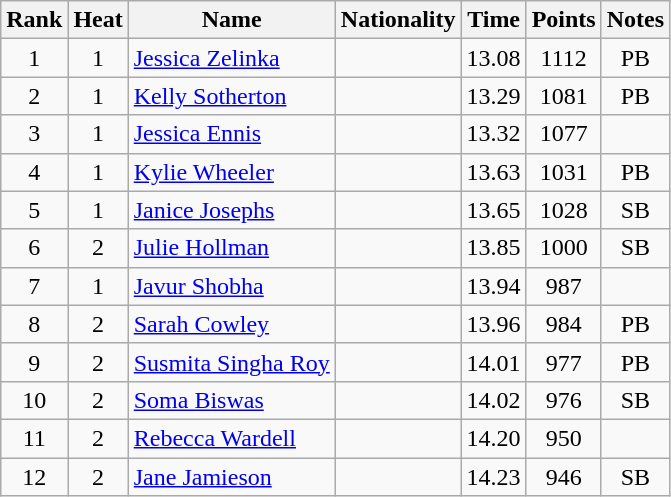<table class="wikitable sortable" style="text-align:center">
<tr>
<th>Rank</th>
<th>Heat</th>
<th>Name</th>
<th>Nationality</th>
<th>Time</th>
<th>Points</th>
<th>Notes</th>
</tr>
<tr>
<td>1</td>
<td>1</td>
<td align="left"><a href='#'>Jessica Zelinka</a></td>
<td align=left></td>
<td>13.08</td>
<td>1112</td>
<td>PB</td>
</tr>
<tr>
<td>2</td>
<td>1</td>
<td align="left"><a href='#'>Kelly Sotherton</a></td>
<td align=left></td>
<td>13.29</td>
<td>1081</td>
<td>PB</td>
</tr>
<tr>
<td>3</td>
<td>1</td>
<td align="left"><a href='#'>Jessica Ennis</a></td>
<td align=left></td>
<td>13.32</td>
<td>1077</td>
<td></td>
</tr>
<tr>
<td>4</td>
<td>1</td>
<td align="left"><a href='#'>Kylie Wheeler</a></td>
<td align=left></td>
<td>13.63</td>
<td>1031</td>
<td>PB</td>
</tr>
<tr>
<td>5</td>
<td>1</td>
<td align="left"><a href='#'>Janice Josephs</a></td>
<td align=left></td>
<td>13.65</td>
<td>1028</td>
<td>SB</td>
</tr>
<tr>
<td>6</td>
<td>2</td>
<td align="left"><a href='#'>Julie Hollman</a></td>
<td align=left></td>
<td>13.85</td>
<td>1000</td>
<td>SB</td>
</tr>
<tr>
<td>7</td>
<td>1</td>
<td align="left"><a href='#'>Javur Shobha</a></td>
<td align=left></td>
<td>13.94</td>
<td>987</td>
<td></td>
</tr>
<tr>
<td>8</td>
<td>2</td>
<td align="left"><a href='#'>Sarah Cowley</a></td>
<td align=left></td>
<td>13.96</td>
<td>984</td>
<td>PB</td>
</tr>
<tr>
<td>9</td>
<td>2</td>
<td align="left"><a href='#'>Susmita Singha Roy</a></td>
<td align=left></td>
<td>14.01</td>
<td>977</td>
<td>PB</td>
</tr>
<tr>
<td>10</td>
<td>2</td>
<td align="left"><a href='#'>Soma Biswas</a></td>
<td align=left></td>
<td>14.02</td>
<td>976</td>
<td>SB</td>
</tr>
<tr>
<td>11</td>
<td>2</td>
<td align="left"><a href='#'>Rebecca Wardell</a></td>
<td align=left></td>
<td>14.20</td>
<td>950</td>
<td></td>
</tr>
<tr>
<td>12</td>
<td>2</td>
<td align="left"><a href='#'>Jane Jamieson</a></td>
<td align=left></td>
<td>14.23</td>
<td>946</td>
<td>SB</td>
</tr>
</table>
